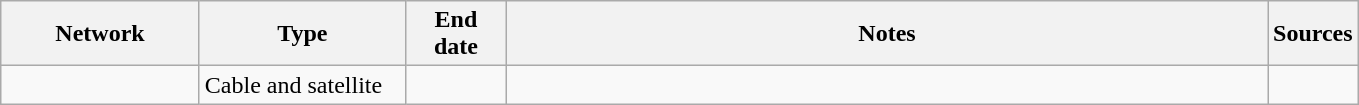<table class="wikitable">
<tr>
<th style="text-align:center; width:125px">Network</th>
<th style="text-align:center; width:130px">Type</th>
<th style="text-align:center; width:60px">End date</th>
<th style="text-align:center; width:500px">Notes</th>
<th style="text-align:center; width:30px">Sources</th>
</tr>
<tr>
<td><a href='#'></a></td>
<td>Cable and satellite</td>
<td></td>
<td></td>
<td></td>
</tr>
</table>
